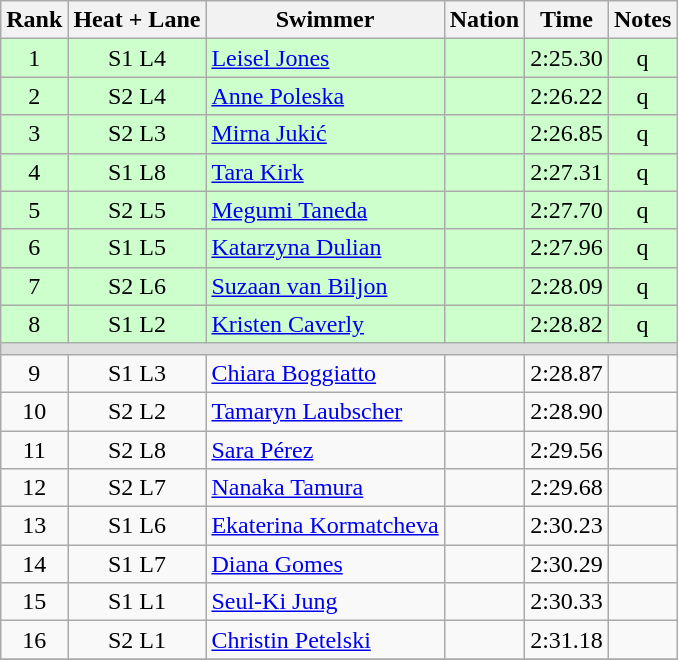<table class="wikitable sortable" style="text-align:center">
<tr>
<th>Rank</th>
<th>Heat + Lane</th>
<th>Swimmer</th>
<th>Nation</th>
<th>Time</th>
<th>Notes</th>
</tr>
<tr bgcolor=ccffcc>
<td>1</td>
<td>S1 L4</td>
<td align=left><a href='#'>Leisel Jones</a></td>
<td align=left></td>
<td>2:25.30</td>
<td>q</td>
</tr>
<tr bgcolor=ccffcc>
<td>2</td>
<td>S2 L4</td>
<td align=left><a href='#'>Anne Poleska</a></td>
<td align=left></td>
<td>2:26.22</td>
<td>q</td>
</tr>
<tr bgcolor=ccffcc>
<td>3</td>
<td>S2 L3</td>
<td align=left><a href='#'>Mirna Jukić</a></td>
<td align=left></td>
<td>2:26.85</td>
<td>q</td>
</tr>
<tr bgcolor=ccffcc>
<td>4</td>
<td>S1 L8</td>
<td align=left><a href='#'>Tara Kirk</a></td>
<td align=left></td>
<td>2:27.31</td>
<td>q</td>
</tr>
<tr bgcolor=ccffcc>
<td>5</td>
<td>S2 L5</td>
<td align=left><a href='#'>Megumi Taneda</a></td>
<td align=left></td>
<td>2:27.70</td>
<td>q</td>
</tr>
<tr bgcolor=ccffcc>
<td>6</td>
<td>S1 L5</td>
<td align=left><a href='#'>Katarzyna Dulian</a></td>
<td align=left></td>
<td>2:27.96</td>
<td>q</td>
</tr>
<tr bgcolor=ccffcc>
<td>7</td>
<td>S2 L6</td>
<td align=left><a href='#'>Suzaan van Biljon</a></td>
<td align=left></td>
<td>2:28.09</td>
<td>q</td>
</tr>
<tr bgcolor=ccffcc>
<td>8</td>
<td>S1 L2</td>
<td align=left><a href='#'>Kristen Caverly</a></td>
<td align=left></td>
<td>2:28.82</td>
<td>q</td>
</tr>
<tr bgcolor=#DDDDDD>
<td colspan=6></td>
</tr>
<tr>
<td>9</td>
<td>S1 L3</td>
<td align=left><a href='#'>Chiara Boggiatto</a></td>
<td align=left></td>
<td>2:28.87</td>
<td></td>
</tr>
<tr>
<td>10</td>
<td>S2 L2</td>
<td align=left><a href='#'>Tamaryn Laubscher</a></td>
<td align=left></td>
<td>2:28.90</td>
<td></td>
</tr>
<tr>
<td>11</td>
<td>S2 L8</td>
<td align=left><a href='#'>Sara Pérez</a></td>
<td align=left></td>
<td>2:29.56</td>
<td></td>
</tr>
<tr>
<td>12</td>
<td>S2 L7</td>
<td align=left><a href='#'>Nanaka Tamura</a></td>
<td align=left></td>
<td>2:29.68</td>
<td></td>
</tr>
<tr>
<td>13</td>
<td>S1 L6</td>
<td align=left><a href='#'>Ekaterina Kormatcheva</a></td>
<td align=left></td>
<td>2:30.23</td>
<td></td>
</tr>
<tr>
<td>14</td>
<td>S1 L7</td>
<td align=left><a href='#'>Diana Gomes</a></td>
<td align=left></td>
<td>2:30.29</td>
<td></td>
</tr>
<tr>
<td>15</td>
<td>S1 L1</td>
<td align=left><a href='#'>Seul-Ki Jung</a></td>
<td align=left></td>
<td>2:30.33</td>
<td></td>
</tr>
<tr>
<td>16</td>
<td>S2 L1</td>
<td align=left><a href='#'>Christin Petelski</a></td>
<td align=left></td>
<td>2:31.18</td>
<td></td>
</tr>
<tr>
</tr>
</table>
